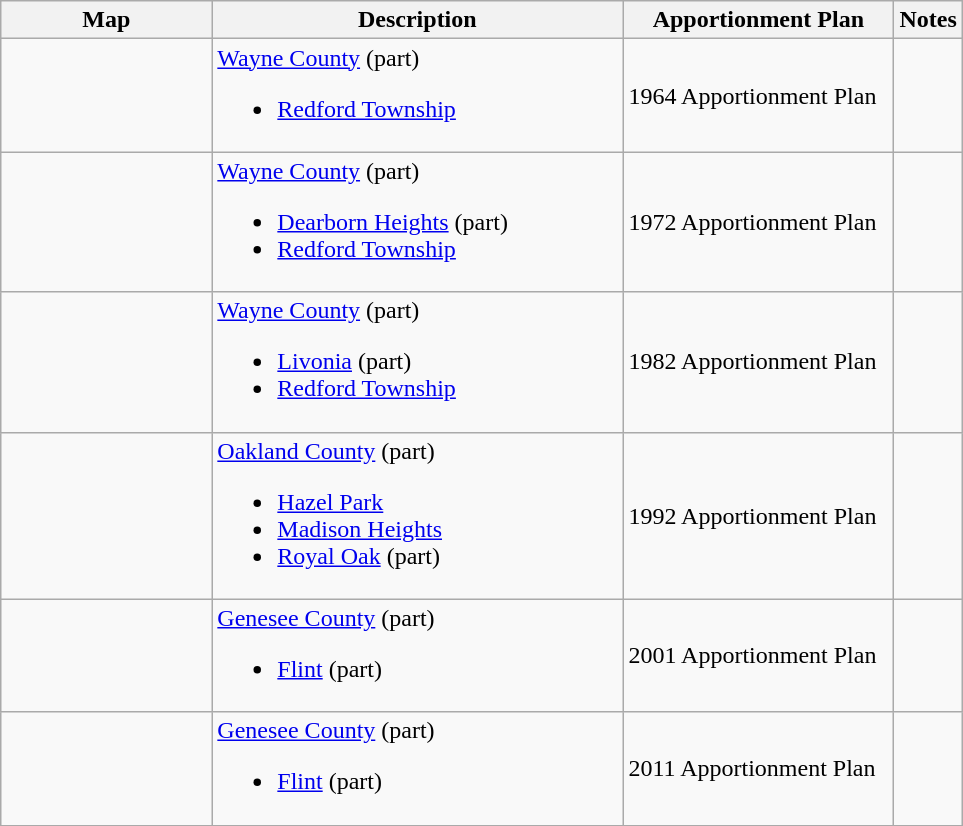<table class="wikitable sortable">
<tr>
<th style="width:100pt;">Map</th>
<th style="width:200pt;">Description</th>
<th style="width:130pt;">Apportionment Plan</th>
<th style="width:15pt;">Notes</th>
</tr>
<tr>
<td></td>
<td><a href='#'>Wayne County</a> (part)<br><ul><li><a href='#'>Redford Township</a></li></ul></td>
<td>1964 Apportionment Plan</td>
<td></td>
</tr>
<tr>
<td></td>
<td><a href='#'>Wayne County</a> (part)<br><ul><li><a href='#'>Dearborn Heights</a> (part)</li><li><a href='#'>Redford Township</a></li></ul></td>
<td>1972 Apportionment Plan</td>
<td></td>
</tr>
<tr>
<td></td>
<td><a href='#'>Wayne County</a> (part)<br><ul><li><a href='#'>Livonia</a> (part)</li><li><a href='#'>Redford Township</a></li></ul></td>
<td>1982 Apportionment Plan</td>
<td></td>
</tr>
<tr>
<td></td>
<td><a href='#'>Oakland County</a> (part)<br><ul><li><a href='#'>Hazel Park</a></li><li><a href='#'>Madison Heights</a></li><li><a href='#'>Royal Oak</a> (part)</li></ul></td>
<td>1992 Apportionment Plan</td>
<td></td>
</tr>
<tr>
<td></td>
<td><a href='#'>Genesee County</a> (part)<br><ul><li><a href='#'>Flint</a> (part)</li></ul></td>
<td>2001 Apportionment Plan</td>
<td></td>
</tr>
<tr>
<td></td>
<td><a href='#'>Genesee County</a> (part)<br><ul><li><a href='#'>Flint</a> (part)</li></ul></td>
<td>2011 Apportionment Plan</td>
<td></td>
</tr>
<tr>
</tr>
</table>
